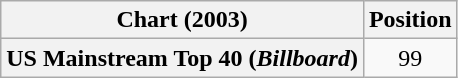<table class="wikitable plainrowheaders" style="text-align:center">
<tr>
<th scope="col">Chart (2003)</th>
<th scope="col">Position</th>
</tr>
<tr>
<th scope="row">US Mainstream Top 40 (<em>Billboard</em>)</th>
<td>99</td>
</tr>
</table>
